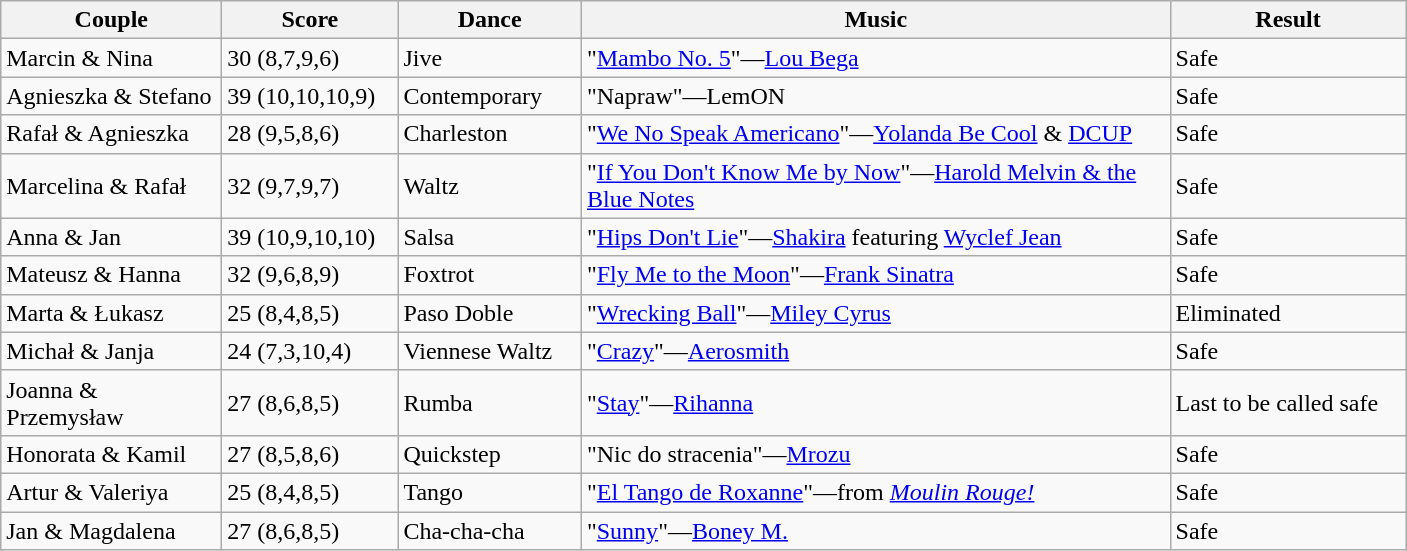<table class="wikitable">
<tr>
<th width="140">Couple</th>
<th width="110">Score</th>
<th width="115">Dance</th>
<th width="385">Music</th>
<th width="150">Result</th>
</tr>
<tr>
<td>Marcin & Nina</td>
<td>30 (8,7,9,6)</td>
<td>Jive</td>
<td>"<a href='#'>Mambo No. 5</a>"—<a href='#'>Lou Bega</a></td>
<td>Safe</td>
</tr>
<tr>
<td>Agnieszka & Stefano</td>
<td>39 (10,10,10,9)</td>
<td>Contemporary</td>
<td>"Napraw"—LemON</td>
<td>Safe</td>
</tr>
<tr>
<td>Rafał & Agnieszka</td>
<td>28 (9,5,8,6)</td>
<td>Charleston</td>
<td>"<a href='#'>We No Speak Americano</a>"—<a href='#'>Yolanda Be Cool</a> & <a href='#'>DCUP</a></td>
<td>Safe</td>
</tr>
<tr>
<td>Marcelina & Rafał</td>
<td>32 (9,7,9,7)</td>
<td>Waltz</td>
<td>"<a href='#'>If You Don't Know Me by Now</a>"—<a href='#'>Harold Melvin & the Blue Notes</a></td>
<td>Safe</td>
</tr>
<tr>
<td>Anna & Jan</td>
<td>39 (10,9,10,10)</td>
<td>Salsa</td>
<td>"<a href='#'>Hips Don't Lie</a>"—<a href='#'>Shakira</a> featuring <a href='#'>Wyclef Jean</a></td>
<td>Safe</td>
</tr>
<tr>
<td>Mateusz & Hanna</td>
<td>32 (9,6,8,9)</td>
<td>Foxtrot</td>
<td>"<a href='#'>Fly Me to the Moon</a>"—<a href='#'>Frank Sinatra</a></td>
<td>Safe</td>
</tr>
<tr>
<td>Marta & Łukasz</td>
<td>25 (8,4,8,5)</td>
<td>Paso Doble</td>
<td>"<a href='#'>Wrecking Ball</a>"—<a href='#'>Miley Cyrus</a></td>
<td>Eliminated</td>
</tr>
<tr>
<td>Michał & Janja</td>
<td>24 (7,3,10,4)</td>
<td>Viennese Waltz</td>
<td>"<a href='#'>Crazy</a>"—<a href='#'>Aerosmith</a></td>
<td>Safe</td>
</tr>
<tr>
<td>Joanna & Przemysław</td>
<td>27 (8,6,8,5)</td>
<td>Rumba</td>
<td>"<a href='#'>Stay</a>"—<a href='#'>Rihanna</a></td>
<td>Last to be called safe</td>
</tr>
<tr>
<td>Honorata & Kamil</td>
<td>27 (8,5,8,6)</td>
<td>Quickstep</td>
<td>"Nic do stracenia"—<a href='#'>Mrozu</a></td>
<td>Safe</td>
</tr>
<tr>
<td>Artur & Valeriya</td>
<td>25 (8,4,8,5)</td>
<td>Tango</td>
<td>"<a href='#'>El Tango de Roxanne</a>"—from <em><a href='#'>Moulin Rouge!</a></em></td>
<td>Safe</td>
</tr>
<tr>
<td>Jan & Magdalena</td>
<td>27 (8,6,8,5)</td>
<td>Cha-cha-cha</td>
<td>"<a href='#'>Sunny</a>"—<a href='#'>Boney M.</a></td>
<td>Safe</td>
</tr>
</table>
